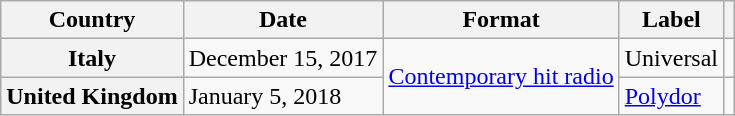<table class="wikitable plainrowheaders">
<tr>
<th scope="col">Country</th>
<th scope="col">Date</th>
<th scope="col">Format</th>
<th scope="col">Label</th>
<th scope="col"></th>
</tr>
<tr>
<th scope="row">Italy</th>
<td>December 15, 2017</td>
<td rowspan="3"><a href='#'>Contemporary hit radio</a></td>
<td>Universal</td>
<td></td>
</tr>
<tr>
<th scope="row">United Kingdom</th>
<td>January 5, 2018</td>
<td><a href='#'>Polydor</a></td>
<td></td>
</tr>
</table>
